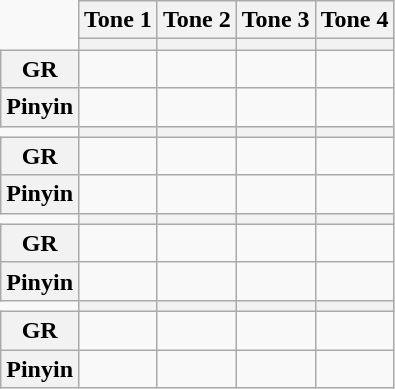<table class="wikitable" style="border:none;text-align:center">
<tr>
<th style="border:none;background:none"></th>
<th scope="col">Tone 1</th>
<th scope="col">Tone 2</th>
<th scope="col">Tone 3</th>
<th scope="col">Tone 4</th>
</tr>
<tr>
<td scope="row" style="border:none;background:none"></td>
<th></th>
<th></th>
<th></th>
<th></th>
</tr>
<tr>
<th scope="row" style="margin-top 2em">GR</th>
<td></td>
<td></td>
<td></td>
<td></td>
</tr>
<tr>
<th scope="row">Pinyin</th>
<td></td>
<td></td>
<td></td>
<td></td>
</tr>
<tr>
<th scope="row" style="border:none;background:none"></th>
<th></th>
<th></th>
<th></th>
<th></th>
</tr>
<tr>
<th scope="row">GR</th>
<td></td>
<td></td>
<td></td>
<td></td>
</tr>
<tr>
<th scope="row">Pinyin</th>
<td></td>
<td></td>
<td></td>
<td></td>
</tr>
<tr>
<td scope="row" style="border:none;background:none"></td>
<th></th>
<th></th>
<th></th>
<th></th>
</tr>
<tr>
<th scope="row">GR</th>
<td></td>
<td></td>
<td></td>
<td></td>
</tr>
<tr>
<th scope="row">Pinyin</th>
<td></td>
<td></td>
<td></td>
<td></td>
</tr>
<tr>
<td scope="row" style="border:none;background:none"></td>
<th></th>
<th></th>
<th></th>
<th></th>
</tr>
<tr>
<th scope="row">GR</th>
<td></td>
<td></td>
<td></td>
<td></td>
</tr>
<tr>
<th scope="row">Pinyin</th>
<td></td>
<td></td>
<td></td>
<td></td>
</tr>
</table>
